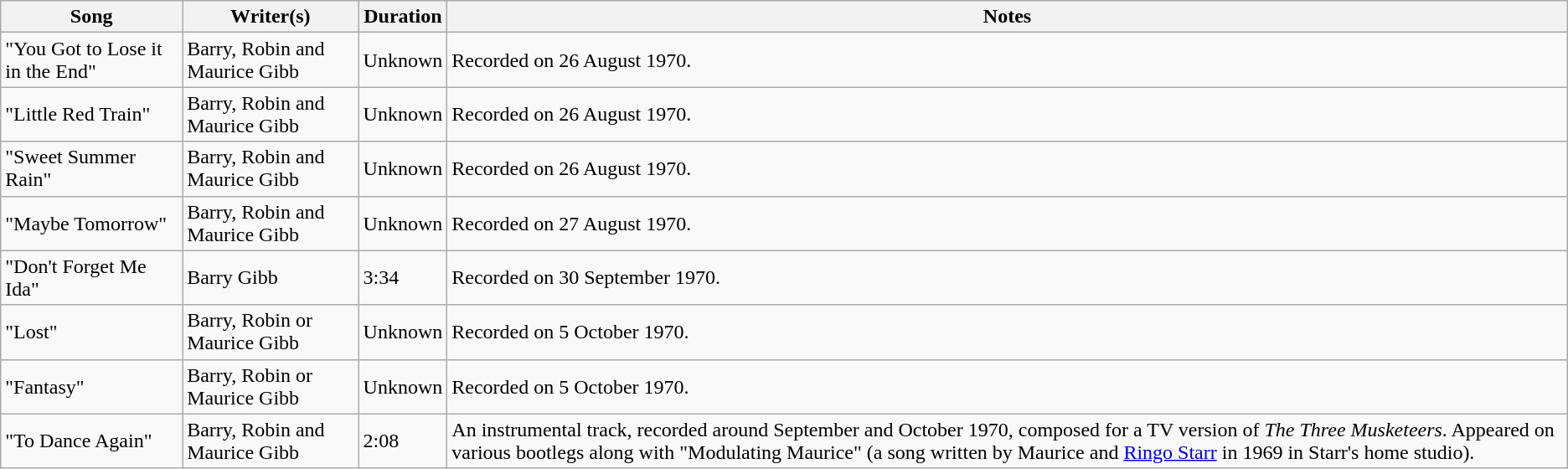<table class="wikitable">
<tr>
<th>Song</th>
<th>Writer(s)</th>
<th>Duration</th>
<th>Notes</th>
</tr>
<tr>
<td>"You Got to Lose it in the End"</td>
<td>Barry, Robin and Maurice Gibb</td>
<td>Unknown</td>
<td>Recorded on 26 August 1970.</td>
</tr>
<tr>
<td>"Little Red Train"</td>
<td>Barry, Robin and Maurice Gibb</td>
<td>Unknown</td>
<td>Recorded on 26 August 1970.</td>
</tr>
<tr>
<td>"Sweet Summer Rain"</td>
<td>Barry, Robin and Maurice Gibb</td>
<td>Unknown</td>
<td>Recorded on 26 August 1970.</td>
</tr>
<tr>
<td>"Maybe Tomorrow"</td>
<td>Barry, Robin and Maurice Gibb</td>
<td>Unknown</td>
<td>Recorded on 27 August 1970.</td>
</tr>
<tr>
<td>"Don't Forget Me Ida"</td>
<td>Barry Gibb</td>
<td>3:34</td>
<td>Recorded on 30 September 1970.</td>
</tr>
<tr>
<td>"Lost"</td>
<td>Barry, Robin or Maurice Gibb</td>
<td>Unknown</td>
<td>Recorded on 5 October 1970.</td>
</tr>
<tr>
<td>"Fantasy"</td>
<td>Barry, Robin or Maurice Gibb</td>
<td>Unknown</td>
<td>Recorded on 5 October 1970.</td>
</tr>
<tr>
<td>"To Dance Again"</td>
<td>Barry, Robin and Maurice Gibb</td>
<td>2:08</td>
<td>An instrumental track, recorded around September and October 1970, composed for a TV version of <em>The Three Musketeers</em>. Appeared on various bootlegs along with "Modulating Maurice" (a song written by Maurice and <a href='#'>Ringo Starr</a> in 1969 in Starr's home studio).</td>
</tr>
</table>
